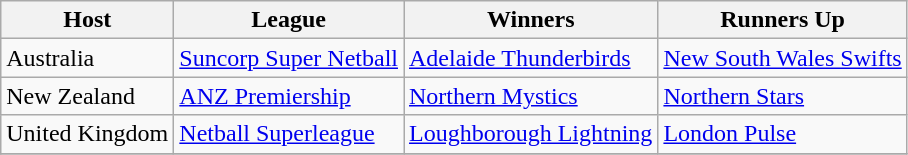<table class="wikitable collapsible">
<tr>
<th>Host</th>
<th>League</th>
<th>Winners</th>
<th>Runners Up</th>
</tr>
<tr>
<td>Australia</td>
<td><a href='#'>Suncorp Super Netball</a></td>
<td><a href='#'>Adelaide Thunderbirds</a></td>
<td><a href='#'>New South Wales Swifts</a></td>
</tr>
<tr>
<td>New Zealand</td>
<td><a href='#'>ANZ Premiership</a></td>
<td><a href='#'>Northern Mystics</a></td>
<td><a href='#'>Northern Stars</a></td>
</tr>
<tr>
<td>United Kingdom</td>
<td><a href='#'>Netball Superleague</a></td>
<td><a href='#'>Loughborough Lightning</a></td>
<td><a href='#'>London Pulse</a></td>
</tr>
<tr>
</tr>
</table>
